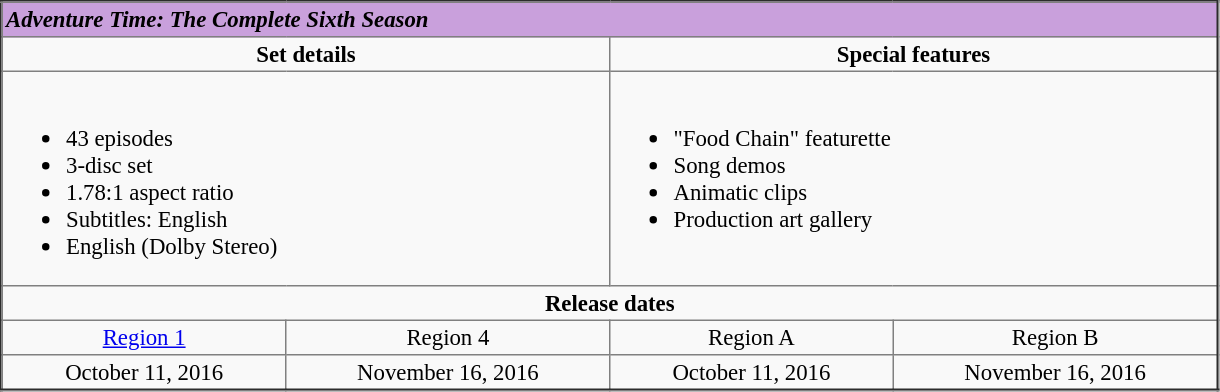<table border="2" cellpadding="2" cellspacing="0" style="margin: 0 1em 0 0; background: #f9f9f9; border: c00 #aaa solid; border-collapse: collapse; font-size: 95%;">
<tr style="background:#C9A0DC; color:black;">
<td colspan="4"><strong><em>Adventure Time: The Complete Sixth Season</em></strong></td>
</tr>
<tr valign="top">
<td align="center" width="400" colspan="2"><strong>Set details</strong></td>
<td align="center" width="400" colspan="2"><strong>Special features</strong></td>
</tr>
<tr valign="top">
<td colspan="2" align="left" width="200"><br><ul><li>43 episodes</li><li>3-disc set</li><li>1.78:1 aspect ratio</li><li>Subtitles: English</li><li>English (Dolby Stereo)</li></ul></td>
<td colspan="2" align="left" width="200"><br><ul><li>"Food Chain" featurette</li><li>Song demos</li><li>Animatic clips</li><li>Production art gallery</li></ul></td>
</tr>
<tr>
<td colspan="4" align="center"><strong>Release dates</strong></td>
</tr>
<tr>
<td align="center"><a href='#'>Region 1</a></td>
<td align="center">Region 4</td>
<td align="center">Region A</td>
<td align="center">Region B</td>
</tr>
<tr>
<td align="center">October 11, 2016</td>
<td align="center">November 16, 2016</td>
<td align="center">October 11, 2016</td>
<td align="center">November 16, 2016</td>
</tr>
</table>
